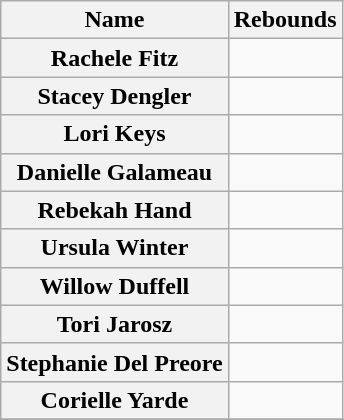<table class="wikitable">
<tr>
<th>Name</th>
<th>Rebounds</th>
</tr>
<tr>
<th>Rachele Fitz</th>
<td></td>
</tr>
<tr>
<th>Stacey Dengler</th>
<td></td>
</tr>
<tr>
<th>Lori Keys</th>
<td></td>
</tr>
<tr>
<th>Danielle Galameau</th>
<td></td>
</tr>
<tr>
<th>Rebekah Hand</th>
<td></td>
</tr>
<tr>
<th>Ursula Winter</th>
<td></td>
</tr>
<tr>
<th>Willow Duffell</th>
<td></td>
</tr>
<tr>
<th>Tori Jarosz</th>
<td></td>
</tr>
<tr>
<th>Stephanie Del Preore</th>
<td></td>
</tr>
<tr>
<th>Corielle Yarde</th>
<td></td>
</tr>
<tr>
</tr>
</table>
